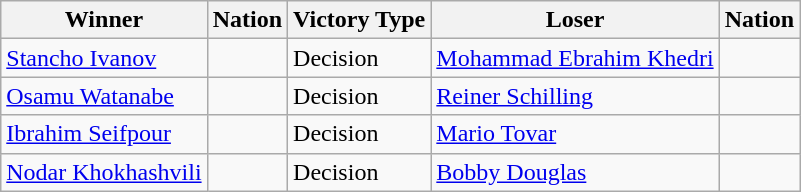<table class="wikitable sortable" style="text-align:left;">
<tr>
<th>Winner</th>
<th>Nation</th>
<th>Victory Type</th>
<th>Loser</th>
<th>Nation</th>
</tr>
<tr>
<td><a href='#'>Stancho Ivanov</a></td>
<td></td>
<td>Decision</td>
<td><a href='#'>Mohammad Ebrahim Khedri</a></td>
<td></td>
</tr>
<tr>
<td><a href='#'>Osamu Watanabe</a></td>
<td></td>
<td>Decision</td>
<td><a href='#'>Reiner Schilling</a></td>
<td></td>
</tr>
<tr>
<td><a href='#'>Ibrahim Seifpour</a></td>
<td></td>
<td>Decision</td>
<td><a href='#'>Mario Tovar</a></td>
<td></td>
</tr>
<tr>
<td><a href='#'>Nodar Khokhashvili</a></td>
<td></td>
<td>Decision</td>
<td><a href='#'>Bobby Douglas</a></td>
<td></td>
</tr>
</table>
